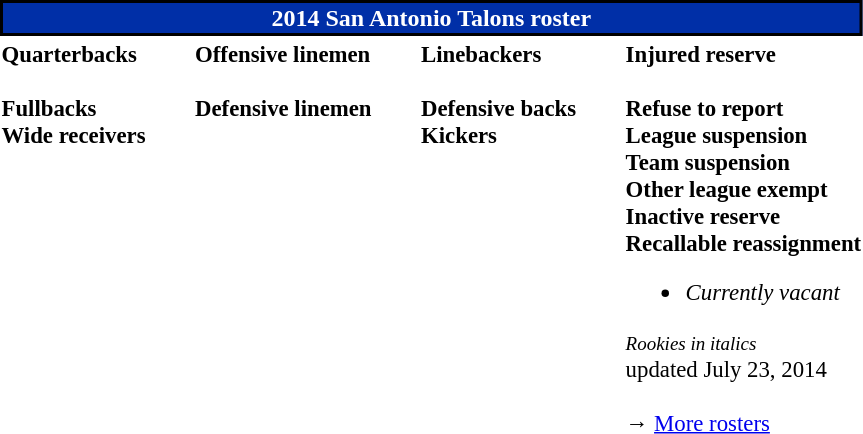<table class="toccolours" style="text-align: left;">
<tr>
<th colspan=7 style="background:#002FA7; border: 2px solid #000; color:white; text-align:center;"><strong>2014 San Antonio Talons roster</strong></th>
</tr>
<tr>
<td style="font-size: 95%;" valign="top"><strong>Quarterbacks</strong><br>
<br><strong>Fullbacks</strong>
<br><strong>Wide receivers</strong>




</td>
<td style="width: 25px;"></td>
<td style="font-size: 95%;" valign="top"><strong>Offensive linemen</strong><br>


<br><strong>Defensive linemen</strong>



</td>
<td style="width: 25px;"></td>
<td style="font-size: 95%;" valign="top"><strong>Linebackers</strong><br>

<br><strong>Defensive backs</strong>


 
<br><strong>Kickers</strong>
</td>
<td style="width: 25px;"></td>
<td style="font-size: 95%;" valign="top"><strong>Injured reserve</strong><br>






<br><strong>Refuse to report</strong>


<br><strong>League suspension</strong>





<br><strong>Team suspension</strong>
<br><strong>Other league exempt</strong>

<br><strong>Inactive reserve</strong>
<br><strong>Recallable reassignment</strong><ul><li><em>Currently vacant</em></li></ul><small><em>Rookies in italics</em></small><br>
<span></span> updated July 23, 2014<br>
<br>→ <a href='#'>More rosters</a></td>
</tr>
<tr>
</tr>
</table>
